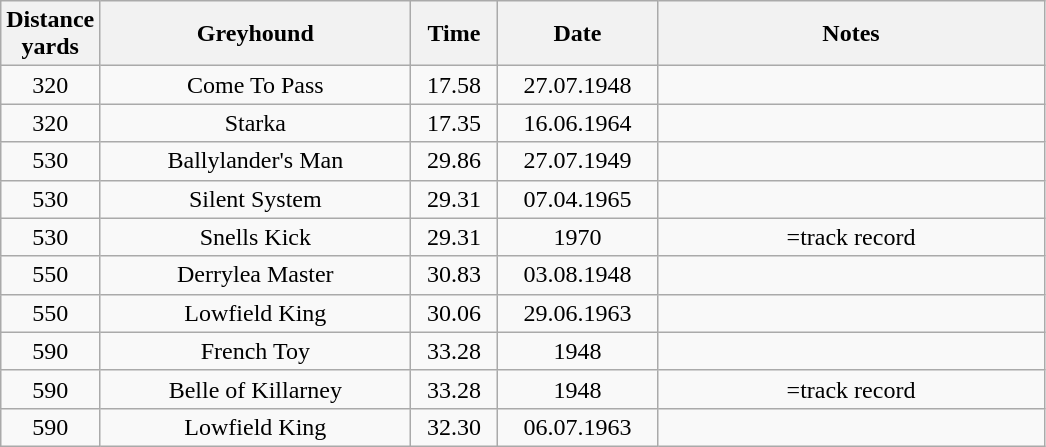<table class="wikitable" style="font-size: 100%">
<tr>
<th width=50>Distance <br>yards</th>
<th width=200>Greyhound</th>
<th width=50>Time</th>
<th width=100>Date</th>
<th width=250>Notes</th>
</tr>
<tr align=center>
<td>320</td>
<td>Come To Pass</td>
<td>17.58</td>
<td>27.07.1948</td>
<td></td>
</tr>
<tr align=center>
<td>320</td>
<td>Starka</td>
<td>17.35</td>
<td>16.06.1964</td>
<td></td>
</tr>
<tr align=center>
<td>530</td>
<td>Ballylander's Man</td>
<td>29.86</td>
<td>27.07.1949</td>
<td></td>
</tr>
<tr align=center>
<td>530</td>
<td>Silent System</td>
<td>29.31</td>
<td>07.04.1965</td>
<td></td>
</tr>
<tr align=center>
<td>530</td>
<td>Snells Kick</td>
<td>29.31</td>
<td>1970</td>
<td>=track record</td>
</tr>
<tr align=center>
<td>550</td>
<td>Derrylea Master</td>
<td>30.83</td>
<td>03.08.1948</td>
<td></td>
</tr>
<tr align=center>
<td>550</td>
<td>Lowfield King</td>
<td>30.06</td>
<td>29.06.1963</td>
<td></td>
</tr>
<tr align=center>
<td>590</td>
<td>French Toy</td>
<td>33.28</td>
<td>1948</td>
<td></td>
</tr>
<tr align=center>
<td>590</td>
<td>Belle of Killarney</td>
<td>33.28</td>
<td>1948</td>
<td>=track record</td>
</tr>
<tr align=center>
<td>590</td>
<td>Lowfield King</td>
<td>32.30</td>
<td>06.07.1963</td>
<td></td>
</tr>
</table>
